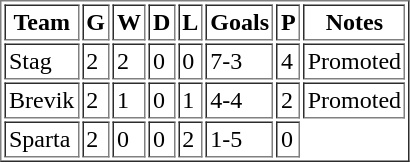<table border="1" cellpadding="2">
<tr>
<th>Team</th>
<th>G</th>
<th>W</th>
<th>D</th>
<th>L</th>
<th>Goals</th>
<th>P</th>
<th>Notes</th>
</tr>
<tr>
<td>Stag</td>
<td>2</td>
<td>2</td>
<td>0</td>
<td>0</td>
<td>7-3</td>
<td>4</td>
<td>Promoted</td>
</tr>
<tr>
<td>Brevik</td>
<td>2</td>
<td>1</td>
<td>0</td>
<td>1</td>
<td>4-4</td>
<td>2</td>
<td>Promoted</td>
</tr>
<tr>
<td>Sparta</td>
<td>2</td>
<td>0</td>
<td>0</td>
<td>2</td>
<td>1-5</td>
<td>0</td>
</tr>
</table>
